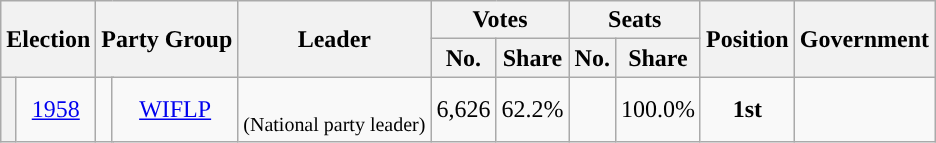<table class="wikitable" style="text-align:center">
<tr>
<th colspan="2" rowspan="2">Election</th>
<th colspan=3 rowspan=2>Party Group</th>
<th rowspan=2>Leader</th>
<th colspan=2>Votes</th>
<th colspan="2">Seats</th>
<th rowspan=2>Position</th>
<th rowspan="2">Government</th>
</tr>
<tr>
<th>No.</th>
<th>Share</th>
<th>No.</th>
<th>Share</th>
</tr>
<tr>
<th style="background-color: "></th>
<td><a href='#'>1958</a></td>
<td colspan="2" style="background:"></td>
<td><a href='#'>WIFLP</a></td>
<td><br><small>(National party leader)</small></td>
<td style="text-align:right;">6,626</td>
<td style="text-align:right;">62.2%</td>
<td></td>
<td style="text-align:right;">100.0%</td>
<td><strong>1st</strong></td>
<td></td>
</tr>
</table>
